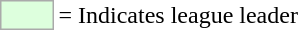<table>
<tr>
<td style="background:#DDFFDD; border:1px solid #aaa; width:2em;"></td>
<td>= Indicates league leader</td>
</tr>
</table>
